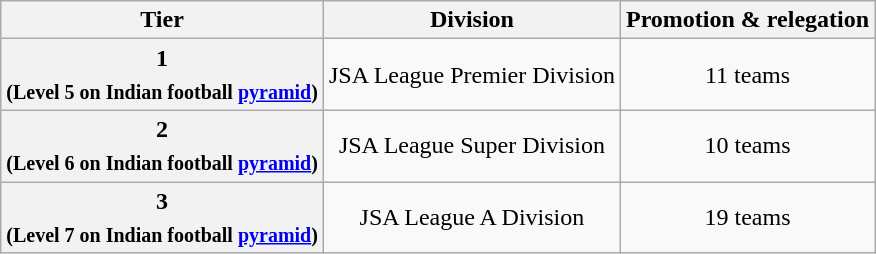<table class="wikitable" style="text-align:center;">
<tr>
<th>Tier</th>
<th>Division</th>
<th>Promotion & relegation</th>
</tr>
<tr>
<th>1<br><sub>(Level 5 on Indian football <a href='#'>pyramid</a>)</sub></th>
<td>JSA League Premier Division</td>
<td>11 teams</td>
</tr>
<tr>
<th>2<br><sub>(Level 6 on Indian football <a href='#'>pyramid</a>)</sub></th>
<td>JSA League Super Division</td>
<td>10 teams</td>
</tr>
<tr>
<th>3<br><sub>(Level 7 on Indian football <a href='#'>pyramid</a>)</sub></th>
<td>JSA League A Division</td>
<td>19 teams</td>
</tr>
</table>
